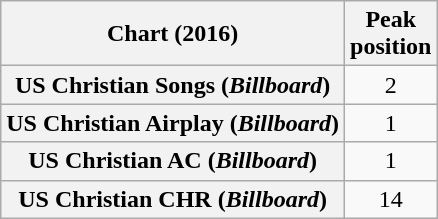<table class="wikitable sortable plainrowheaders" style="text-align:center">
<tr>
<th scope="col">Chart (2016)</th>
<th scope="col">Peak<br>position</th>
</tr>
<tr>
<th scope="row">US Christian Songs (<em>Billboard</em>)</th>
<td>2</td>
</tr>
<tr>
<th scope="row">US Christian Airplay (<em>Billboard</em>)</th>
<td>1</td>
</tr>
<tr>
<th scope="row">US Christian AC (<em>Billboard</em>)</th>
<td>1</td>
</tr>
<tr>
<th scope="row">US Christian CHR (<em>Billboard</em>)</th>
<td>14</td>
</tr>
</table>
